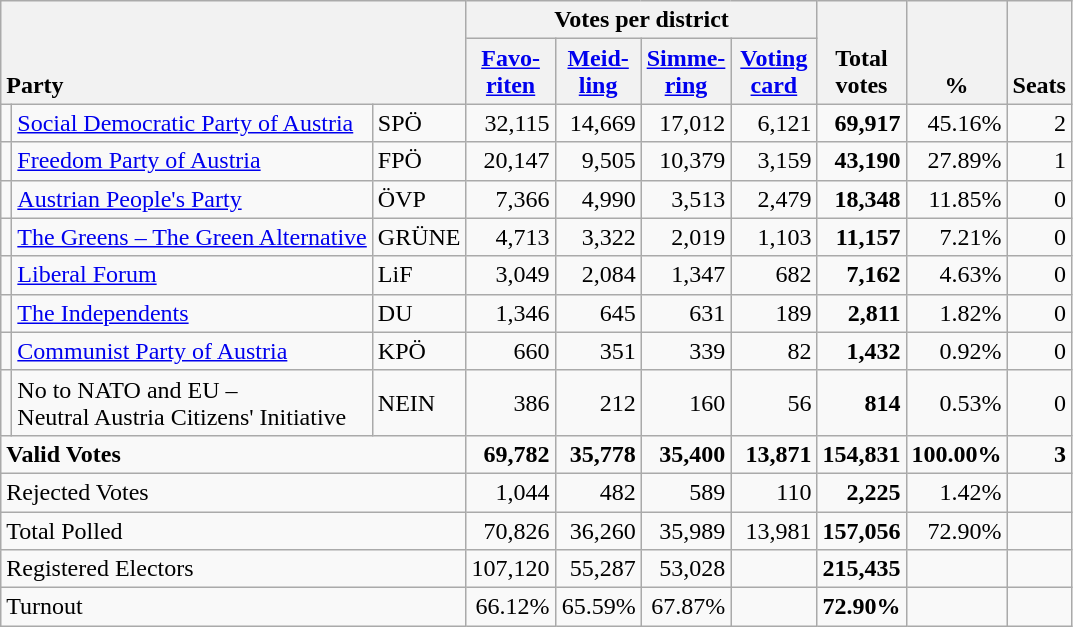<table class="wikitable" border="1" style="text-align:right;">
<tr>
<th style="text-align:left;" valign=bottom rowspan=2 colspan=3>Party</th>
<th colspan=4>Votes per district</th>
<th align=center valign=bottom rowspan=2 width="50">Total<br>votes</th>
<th align=center valign=bottom rowspan=2 width="50">%</th>
<th align=center valign=bottom rowspan=2>Seats</th>
</tr>
<tr>
<th align=center valign=bottom width="50"><a href='#'>Favo-<br>riten</a></th>
<th align=center valign=bottom width="50"><a href='#'>Meid-<br>ling</a></th>
<th align=center valign=bottom width="50"><a href='#'>Simme-<br>ring</a></th>
<th align=center valign=bottom width="50"><a href='#'>Voting<br>card</a></th>
</tr>
<tr>
<td></td>
<td align=left><a href='#'>Social Democratic Party of Austria</a></td>
<td align=left>SPÖ</td>
<td>32,115</td>
<td>14,669</td>
<td>17,012</td>
<td>6,121</td>
<td><strong>69,917</strong></td>
<td>45.16%</td>
<td>2</td>
</tr>
<tr>
<td></td>
<td align=left><a href='#'>Freedom Party of Austria</a></td>
<td align=left>FPÖ</td>
<td>20,147</td>
<td>9,505</td>
<td>10,379</td>
<td>3,159</td>
<td><strong>43,190</strong></td>
<td>27.89%</td>
<td>1</td>
</tr>
<tr>
<td></td>
<td align=left><a href='#'>Austrian People's Party</a></td>
<td align=left>ÖVP</td>
<td>7,366</td>
<td>4,990</td>
<td>3,513</td>
<td>2,479</td>
<td><strong>18,348</strong></td>
<td>11.85%</td>
<td>0</td>
</tr>
<tr>
<td></td>
<td align=left style="white-space: nowrap;"><a href='#'>The Greens – The Green Alternative</a></td>
<td align=left>GRÜNE</td>
<td>4,713</td>
<td>3,322</td>
<td>2,019</td>
<td>1,103</td>
<td><strong>11,157</strong></td>
<td>7.21%</td>
<td>0</td>
</tr>
<tr>
<td></td>
<td align=left><a href='#'>Liberal Forum</a></td>
<td align=left>LiF</td>
<td>3,049</td>
<td>2,084</td>
<td>1,347</td>
<td>682</td>
<td><strong>7,162</strong></td>
<td>4.63%</td>
<td>0</td>
</tr>
<tr>
<td></td>
<td align=left><a href='#'>The Independents</a></td>
<td align=left>DU</td>
<td>1,346</td>
<td>645</td>
<td>631</td>
<td>189</td>
<td><strong>2,811</strong></td>
<td>1.82%</td>
<td>0</td>
</tr>
<tr>
<td></td>
<td align=left><a href='#'>Communist Party of Austria</a></td>
<td align=left>KPÖ</td>
<td>660</td>
<td>351</td>
<td>339</td>
<td>82</td>
<td><strong>1,432</strong></td>
<td>0.92%</td>
<td>0</td>
</tr>
<tr>
<td></td>
<td align=left>No to NATO and EU –<br>Neutral Austria Citizens' Initiative</td>
<td align=left>NEIN</td>
<td>386</td>
<td>212</td>
<td>160</td>
<td>56</td>
<td><strong>814</strong></td>
<td>0.53%</td>
<td>0</td>
</tr>
<tr style="font-weight:bold">
<td align=left colspan=3>Valid Votes</td>
<td>69,782</td>
<td>35,778</td>
<td>35,400</td>
<td>13,871</td>
<td>154,831</td>
<td>100.00%</td>
<td>3</td>
</tr>
<tr>
<td align=left colspan=3>Rejected Votes</td>
<td>1,044</td>
<td>482</td>
<td>589</td>
<td>110</td>
<td><strong>2,225</strong></td>
<td>1.42%</td>
<td></td>
</tr>
<tr>
<td align=left colspan=3>Total Polled</td>
<td>70,826</td>
<td>36,260</td>
<td>35,989</td>
<td>13,981</td>
<td><strong>157,056</strong></td>
<td>72.90%</td>
<td></td>
</tr>
<tr>
<td align=left colspan=3>Registered Electors</td>
<td>107,120</td>
<td>55,287</td>
<td>53,028</td>
<td></td>
<td><strong>215,435</strong></td>
<td></td>
<td></td>
</tr>
<tr>
<td align=left colspan=3>Turnout</td>
<td>66.12%</td>
<td>65.59%</td>
<td>67.87%</td>
<td></td>
<td><strong>72.90%</strong></td>
<td></td>
<td></td>
</tr>
</table>
